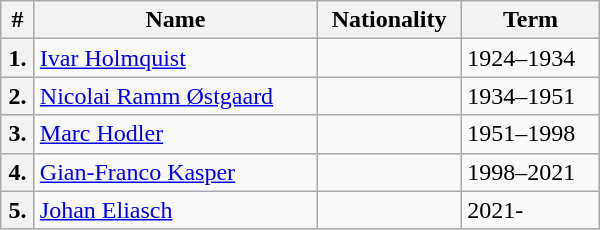<table class="wikitable" width=400px>
<tr>
<th>#</th>
<th>Name</th>
<th>Nationality</th>
<th>Term</th>
</tr>
<tr>
<th>1.</th>
<td><a href='#'>Ivar Holmquist</a></td>
<td></td>
<td>1924–1934</td>
</tr>
<tr>
<th>2.</th>
<td><a href='#'>Nicolai Ramm Østgaard</a></td>
<td></td>
<td>1934–1951</td>
</tr>
<tr>
<th>3.</th>
<td><a href='#'>Marc Hodler</a></td>
<td></td>
<td>1951–1998</td>
</tr>
<tr>
<th>4.</th>
<td><a href='#'>Gian-Franco Kasper</a></td>
<td></td>
<td>1998–2021</td>
</tr>
<tr>
<th>5.</th>
<td><a href='#'>Johan Eliasch</a></td>
<td></td>
<td>2021-</td>
</tr>
</table>
